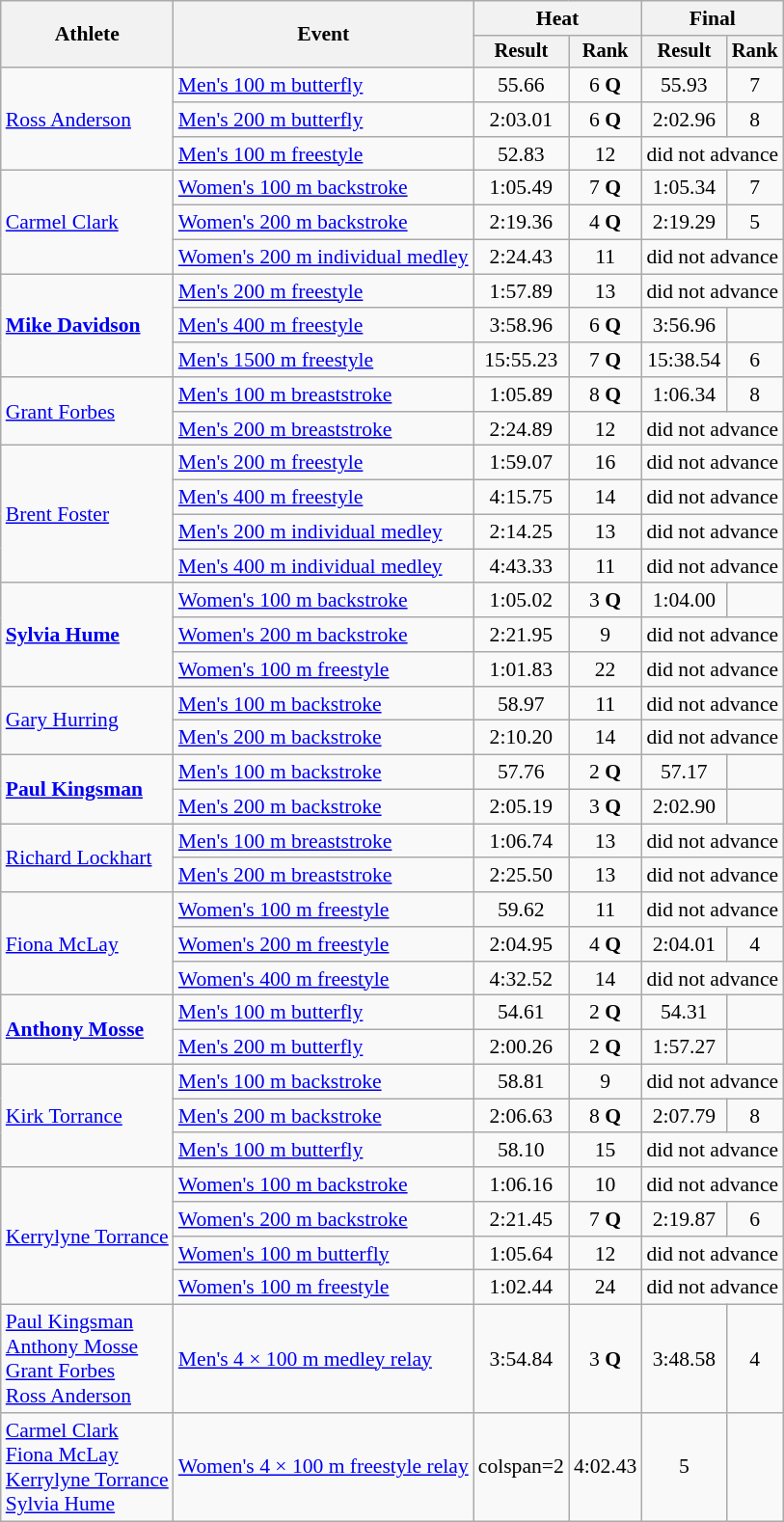<table class=wikitable style=font-size:90%>
<tr>
<th rowspan=2>Athlete</th>
<th rowspan=2>Event</th>
<th colspan=2>Heat</th>
<th colspan=2>Final</th>
</tr>
<tr style=font-size:95%>
<th>Result</th>
<th>Rank</th>
<th>Result</th>
<th>Rank</th>
</tr>
<tr align=center>
<td align=left rowspan=3><a href='#'>Ross Anderson</a></td>
<td align=left><a href='#'>Men's 100 m butterfly</a></td>
<td>55.66</td>
<td>6 <strong>Q</strong></td>
<td>55.93</td>
<td>7</td>
</tr>
<tr align=center>
<td align=left><a href='#'>Men's 200 m butterfly</a></td>
<td>2:03.01</td>
<td>6 <strong>Q</strong></td>
<td>2:02.96</td>
<td>8</td>
</tr>
<tr align=center>
<td align=left><a href='#'>Men's 100 m freestyle</a></td>
<td>52.83</td>
<td>12</td>
<td colspan=2>did not advance</td>
</tr>
<tr align=center>
<td align=left rowspan=3><a href='#'>Carmel Clark</a></td>
<td align=left><a href='#'>Women's 100 m backstroke</a></td>
<td>1:05.49</td>
<td>7 <strong>Q</strong></td>
<td>1:05.34</td>
<td>7</td>
</tr>
<tr align=center>
<td align=left><a href='#'>Women's 200 m backstroke</a></td>
<td>2:19.36</td>
<td>4 <strong>Q</strong></td>
<td>2:19.29</td>
<td>5</td>
</tr>
<tr align=center>
<td align=left><a href='#'>Women's 200 m individual medley</a></td>
<td>2:24.43</td>
<td>11</td>
<td colspan=2>did not advance</td>
</tr>
<tr align=center>
<td align=left rowspan=3><strong><a href='#'>Mike Davidson</a></strong></td>
<td align=left><a href='#'>Men's 200 m freestyle</a></td>
<td>1:57.89</td>
<td>13</td>
<td colspan=2>did not advance</td>
</tr>
<tr align=center>
<td align=left><a href='#'>Men's 400 m freestyle</a></td>
<td>3:58.96</td>
<td>6 <strong>Q</strong></td>
<td>3:56.96</td>
<td></td>
</tr>
<tr align=center>
<td align=left><a href='#'>Men's 1500 m freestyle</a></td>
<td>15:55.23</td>
<td>7 <strong>Q</strong></td>
<td>15:38.54</td>
<td>6</td>
</tr>
<tr align=center>
<td align=left rowspan=2><a href='#'>Grant Forbes</a></td>
<td align=left><a href='#'>Men's 100 m breaststroke</a></td>
<td>1:05.89</td>
<td>8 <strong>Q</strong></td>
<td>1:06.34</td>
<td>8</td>
</tr>
<tr align=center>
<td align=left><a href='#'>Men's 200 m breaststroke</a></td>
<td>2:24.89</td>
<td>12</td>
<td colspan=2>did not advance</td>
</tr>
<tr align=center>
<td align=left rowspan=4><a href='#'>Brent Foster</a></td>
<td align=left><a href='#'>Men's 200 m freestyle</a></td>
<td>1:59.07</td>
<td>16</td>
<td colspan=2>did not advance</td>
</tr>
<tr align=center>
<td align=left><a href='#'>Men's 400 m freestyle</a></td>
<td>4:15.75</td>
<td>14</td>
<td colspan=2>did not advance</td>
</tr>
<tr align=center>
<td align=left><a href='#'>Men's 200 m individual medley</a></td>
<td>2:14.25</td>
<td>13</td>
<td colspan=2>did not advance</td>
</tr>
<tr align=center>
<td align=left><a href='#'>Men's 400 m individual medley</a></td>
<td>4:43.33</td>
<td>11</td>
<td colspan=2>did not advance</td>
</tr>
<tr align=center>
<td align=left rowspan=3><strong><a href='#'>Sylvia Hume</a></strong></td>
<td align=left><a href='#'>Women's 100 m backstroke</a></td>
<td>1:05.02</td>
<td>3 <strong>Q</strong></td>
<td>1:04.00</td>
<td></td>
</tr>
<tr align=center>
<td align=left><a href='#'>Women's 200 m backstroke</a></td>
<td>2:21.95</td>
<td>9</td>
<td colspan=2>did not advance</td>
</tr>
<tr align=center>
<td align=left><a href='#'>Women's 100 m freestyle</a></td>
<td>1:01.83</td>
<td>22</td>
<td colspan=2>did not advance</td>
</tr>
<tr align=center>
<td align=left rowspan=2><a href='#'>Gary Hurring</a></td>
<td align=left><a href='#'>Men's 100 m backstroke</a></td>
<td>58.97</td>
<td>11</td>
<td colspan=2>did not advance</td>
</tr>
<tr align=center>
<td align=left><a href='#'>Men's 200 m backstroke</a></td>
<td>2:10.20</td>
<td>14</td>
<td colspan=2>did not advance</td>
</tr>
<tr align=center>
<td align=left rowspan=2><strong><a href='#'>Paul Kingsman</a></strong></td>
<td align=left><a href='#'>Men's 100 m backstroke</a></td>
<td>57.76</td>
<td>2 <strong>Q</strong></td>
<td>57.17</td>
<td></td>
</tr>
<tr align=center>
<td align=left><a href='#'>Men's 200 m backstroke</a></td>
<td>2:05.19</td>
<td>3 <strong>Q</strong></td>
<td>2:02.90</td>
<td></td>
</tr>
<tr align=center>
<td align=left rowspan=2><a href='#'>Richard Lockhart</a></td>
<td align=left><a href='#'>Men's 100 m breaststroke</a></td>
<td>1:06.74</td>
<td>13</td>
<td colspan=2>did not advance</td>
</tr>
<tr align=center>
<td align=left><a href='#'>Men's 200 m breaststroke</a></td>
<td>2:25.50</td>
<td>13</td>
<td colspan=2>did not advance</td>
</tr>
<tr align=center>
<td align=left rowspan=3><a href='#'>Fiona McLay</a></td>
<td align=left><a href='#'>Women's 100 m freestyle</a></td>
<td>59.62</td>
<td>11</td>
<td colspan=2>did not advance</td>
</tr>
<tr align=center>
<td align=left><a href='#'>Women's 200 m freestyle</a></td>
<td>2:04.95</td>
<td>4 <strong>Q</strong></td>
<td>2:04.01</td>
<td>4</td>
</tr>
<tr align=center>
<td align=left><a href='#'>Women's 400 m freestyle</a></td>
<td>4:32.52</td>
<td>14</td>
<td colspan=2>did not advance</td>
</tr>
<tr align=center>
<td align=left rowspan=2><strong><a href='#'>Anthony Mosse</a></strong></td>
<td align=left><a href='#'>Men's 100 m butterfly</a></td>
<td>54.61</td>
<td>2 <strong>Q</strong></td>
<td>54.31</td>
<td></td>
</tr>
<tr align=center>
<td align=left><a href='#'>Men's 200 m butterfly</a></td>
<td>2:00.26</td>
<td>2 <strong>Q</strong></td>
<td>1:57.27 </td>
<td></td>
</tr>
<tr align=center>
<td align=left rowspan=3><a href='#'>Kirk Torrance</a></td>
<td align=left><a href='#'>Men's 100 m backstroke</a></td>
<td>58.81</td>
<td>9</td>
<td colspan=2>did not advance</td>
</tr>
<tr align=center>
<td align=left><a href='#'>Men's 200 m backstroke</a></td>
<td>2:06.63</td>
<td>8 <strong>Q</strong></td>
<td>2:07.79</td>
<td>8</td>
</tr>
<tr align=center>
<td align=left><a href='#'>Men's 100 m butterfly</a></td>
<td>58.10</td>
<td>15</td>
<td colspan=2>did not advance</td>
</tr>
<tr align=center>
<td align=left rowspan=4><a href='#'>Kerrylyne Torrance</a></td>
<td align=left><a href='#'>Women's 100 m backstroke</a></td>
<td>1:06.16</td>
<td>10</td>
<td colspan=2>did not advance</td>
</tr>
<tr align=center>
<td align=left><a href='#'>Women's 200 m backstroke</a></td>
<td>2:21.45</td>
<td>7 <strong>Q</strong></td>
<td>2:19.87</td>
<td>6</td>
</tr>
<tr align=center>
<td align=left><a href='#'>Women's 100 m butterfly</a></td>
<td>1:05.64</td>
<td>12</td>
<td colspan=2>did not advance</td>
</tr>
<tr align=center>
<td align=left><a href='#'>Women's 100 m freestyle</a></td>
<td>1:02.44</td>
<td>24</td>
<td colspan=2>did not advance</td>
</tr>
<tr align=center>
<td align=left><a href='#'>Paul Kingsman</a><br><a href='#'>Anthony Mosse</a><br><a href='#'>Grant Forbes</a><br><a href='#'>Ross Anderson</a></td>
<td align=left><a href='#'>Men's 4 × 100 m medley relay</a></td>
<td>3:54.84</td>
<td>3 <strong>Q</strong></td>
<td>3:48.58</td>
<td>4</td>
</tr>
<tr align=center>
<td align=left><a href='#'>Carmel Clark</a><br><a href='#'>Fiona McLay</a><br><a href='#'>Kerrylyne Torrance</a><br><a href='#'>Sylvia Hume</a></td>
<td align=left><a href='#'>Women's 4 × 100 m freestyle relay</a></td>
<td>colspan=2 </td>
<td>4:02.43</td>
<td>5</td>
</tr>
</table>
